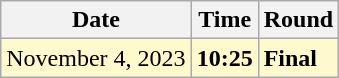<table class="wikitable">
<tr>
<th>Date</th>
<th>Time</th>
<th>Round</th>
</tr>
<tr style=background:lemonchiffon>
<td>November 4, 2023</td>
<td><strong>10:25</strong></td>
<td><strong>Final</strong></td>
</tr>
</table>
